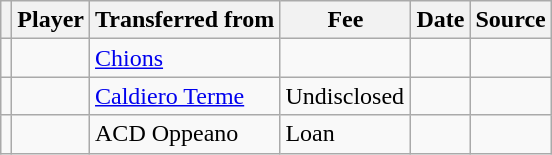<table class="wikitable plainrowheaders sortable">
<tr>
<th></th>
<th scope="col">Player</th>
<th>Transferred from</th>
<th style="width: 80px;">Fee</th>
<th scope="col">Date</th>
<th scope="col">Source</th>
</tr>
<tr>
<td align="center"></td>
<td> </td>
<td> <a href='#'>Chions</a></td>
<td></td>
<td></td>
<td></td>
</tr>
<tr>
<td align="center"></td>
<td> </td>
<td> <a href='#'>Caldiero Terme</a></td>
<td>Undisclosed</td>
<td></td>
<td></td>
</tr>
<tr>
<td align="center"></td>
<td> </td>
<td> ACD Oppeano</td>
<td>Loan</td>
<td></td>
<td></td>
</tr>
</table>
